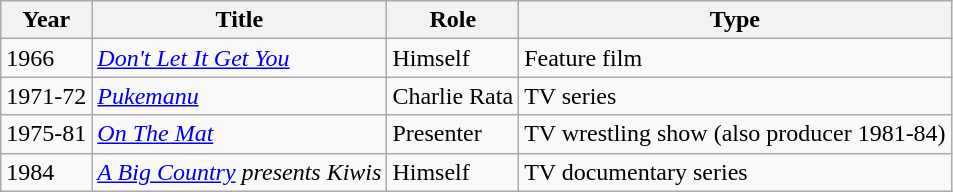<table class="wikitable plainrowheaders sortable">
<tr>
<th>Year</th>
<th>Title</th>
<th>Role</th>
<th>Type</th>
</tr>
<tr>
<td>1966</td>
<td><em><a href='#'>Don't Let It Get You</a></em></td>
<td>Himself</td>
<td>Feature film</td>
</tr>
<tr>
<td>1971-72</td>
<td><em><a href='#'>Pukemanu</a></em></td>
<td>Charlie Rata</td>
<td>TV series</td>
</tr>
<tr>
<td>1975-81</td>
<td><em><a href='#'>On The Mat</a></em></td>
<td>Presenter</td>
<td>TV wrestling show (also producer 1981-84)</td>
</tr>
<tr>
<td>1984</td>
<td><em><a href='#'>A Big Country</a>  presents Kiwis</em></td>
<td>Himself</td>
<td>TV documentary series</td>
</tr>
</table>
